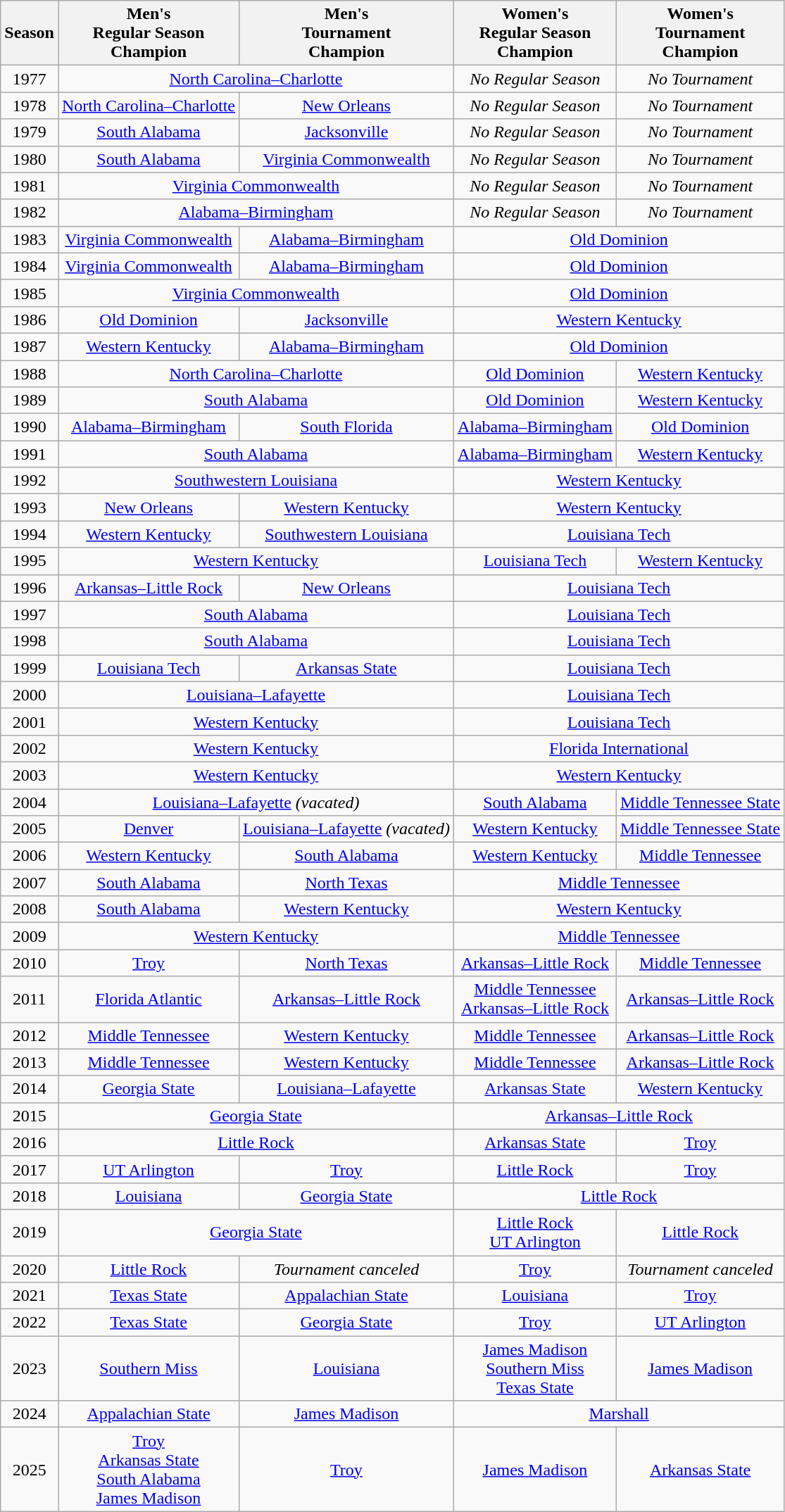<table class="wikitable" style="text-align: center">
<tr>
<th>Season</th>
<th>Men's<br>Regular Season<br>Champion</th>
<th>Men's<br>Tournament<br>Champion</th>
<th>Women's<br>Regular Season<br>Champion</th>
<th>Women's<br>Tournament<br>Champion</th>
</tr>
<tr>
<td>1977</td>
<td colspan="2"><a href='#'>North Carolina–Charlotte</a></td>
<td><em>No Regular Season</em></td>
<td><em>No Tournament</em></td>
</tr>
<tr>
<td>1978</td>
<td><a href='#'>North Carolina–Charlotte</a></td>
<td><a href='#'>New Orleans</a></td>
<td><em>No Regular Season</em></td>
<td><em>No Tournament</em></td>
</tr>
<tr>
<td>1979</td>
<td><a href='#'>South Alabama</a></td>
<td><a href='#'>Jacksonville</a></td>
<td><em>No Regular Season</em></td>
<td><em>No Tournament</em></td>
</tr>
<tr>
<td>1980</td>
<td><a href='#'>South Alabama</a></td>
<td><a href='#'>Virginia Commonwealth</a></td>
<td><em>No Regular Season</em></td>
<td><em>No Tournament</em></td>
</tr>
<tr>
<td>1981</td>
<td colspan="2"><a href='#'>Virginia Commonwealth</a></td>
<td><em>No Regular Season</em></td>
<td><em>No Tournament</em></td>
</tr>
<tr>
<td>1982</td>
<td colspan="2"><a href='#'>Alabama–Birmingham</a></td>
<td><em>No Regular Season</em></td>
<td><em>No Tournament</em></td>
</tr>
<tr>
<td>1983</td>
<td><a href='#'>Virginia Commonwealth</a></td>
<td><a href='#'>Alabama–Birmingham</a></td>
<td colspan="2"><a href='#'>Old Dominion</a></td>
</tr>
<tr>
<td>1984</td>
<td><a href='#'>Virginia Commonwealth</a></td>
<td><a href='#'>Alabama–Birmingham</a></td>
<td colspan="2"><a href='#'>Old Dominion</a></td>
</tr>
<tr>
<td>1985</td>
<td colspan="2"><a href='#'>Virginia Commonwealth</a></td>
<td colspan="2"><a href='#'>Old Dominion</a></td>
</tr>
<tr>
<td>1986</td>
<td><a href='#'>Old Dominion</a></td>
<td><a href='#'>Jacksonville</a></td>
<td colspan="2"><a href='#'>Western Kentucky</a></td>
</tr>
<tr>
<td>1987</td>
<td><a href='#'>Western Kentucky</a></td>
<td><a href='#'>Alabama–Birmingham</a></td>
<td colspan="2"><a href='#'>Old Dominion</a></td>
</tr>
<tr>
<td>1988</td>
<td colspan="2"><a href='#'>North Carolina–Charlotte</a></td>
<td><a href='#'>Old Dominion</a></td>
<td><a href='#'>Western Kentucky</a></td>
</tr>
<tr>
<td>1989</td>
<td colspan="2"><a href='#'>South Alabama</a></td>
<td><a href='#'>Old Dominion</a></td>
<td><a href='#'>Western Kentucky</a></td>
</tr>
<tr>
<td>1990</td>
<td><a href='#'>Alabama–Birmingham</a></td>
<td><a href='#'>South Florida</a></td>
<td><a href='#'>Alabama–Birmingham</a></td>
<td><a href='#'>Old Dominion</a></td>
</tr>
<tr>
<td>1991</td>
<td colspan="2"><a href='#'>South Alabama</a></td>
<td><a href='#'>Alabama–Birmingham</a></td>
<td><a href='#'>Western Kentucky</a></td>
</tr>
<tr>
<td>1992</td>
<td colspan="2"><a href='#'>Southwestern Louisiana</a></td>
<td colspan="2"><a href='#'>Western Kentucky</a></td>
</tr>
<tr>
<td>1993</td>
<td><a href='#'>New Orleans</a></td>
<td><a href='#'>Western Kentucky</a></td>
<td colspan="2"><a href='#'>Western Kentucky</a></td>
</tr>
<tr>
<td>1994</td>
<td><a href='#'>Western Kentucky</a></td>
<td><a href='#'>Southwestern Louisiana</a></td>
<td colspan="2"><a href='#'>Louisiana Tech</a></td>
</tr>
<tr>
<td>1995</td>
<td colspan="2"><a href='#'>Western Kentucky</a></td>
<td><a href='#'>Louisiana Tech</a></td>
<td><a href='#'>Western Kentucky</a></td>
</tr>
<tr>
<td>1996</td>
<td><a href='#'>Arkansas–Little Rock</a></td>
<td><a href='#'>New Orleans</a></td>
<td colspan="2"><a href='#'>Louisiana Tech</a></td>
</tr>
<tr>
<td>1997</td>
<td colspan="2"><a href='#'>South Alabama</a></td>
<td colspan="2"><a href='#'>Louisiana Tech</a></td>
</tr>
<tr>
<td>1998</td>
<td colspan="2"><a href='#'>South Alabama</a></td>
<td colspan="2"><a href='#'>Louisiana Tech</a></td>
</tr>
<tr>
<td>1999</td>
<td><a href='#'>Louisiana Tech</a></td>
<td><a href='#'>Arkansas State</a></td>
<td colspan="2"><a href='#'>Louisiana Tech</a></td>
</tr>
<tr>
<td>2000</td>
<td colspan="2"><a href='#'>Louisiana–Lafayette</a></td>
<td colspan="2"><a href='#'>Louisiana Tech</a></td>
</tr>
<tr>
<td>2001</td>
<td colspan="2"><a href='#'>Western Kentucky</a></td>
<td colspan="2"><a href='#'>Louisiana Tech</a></td>
</tr>
<tr>
<td>2002</td>
<td colspan="2"><a href='#'>Western Kentucky</a></td>
<td colspan="2"><a href='#'>Florida International</a></td>
</tr>
<tr>
<td>2003</td>
<td colspan="2"><a href='#'>Western Kentucky</a></td>
<td colspan="2"><a href='#'>Western Kentucky</a></td>
</tr>
<tr>
<td>2004</td>
<td colspan="2"><a href='#'>Louisiana–Lafayette</a> <em>(vacated)</em></td>
<td><a href='#'>South Alabama</a></td>
<td><a href='#'>Middle Tennessee State</a></td>
</tr>
<tr>
<td>2005</td>
<td><a href='#'>Denver</a></td>
<td><a href='#'>Louisiana–Lafayette</a> <em>(vacated)</em></td>
<td><a href='#'>Western Kentucky</a></td>
<td><a href='#'>Middle Tennessee State</a></td>
</tr>
<tr>
<td>2006</td>
<td><a href='#'>Western Kentucky</a></td>
<td><a href='#'>South Alabama</a></td>
<td><a href='#'>Western Kentucky</a></td>
<td><a href='#'>Middle Tennessee</a></td>
</tr>
<tr>
<td>2007</td>
<td><a href='#'>South Alabama</a></td>
<td><a href='#'>North Texas</a></td>
<td colspan="2"><a href='#'>Middle Tennessee</a></td>
</tr>
<tr>
<td>2008</td>
<td><a href='#'>South Alabama</a></td>
<td><a href='#'>Western Kentucky</a></td>
<td colspan="2"><a href='#'>Western Kentucky</a></td>
</tr>
<tr>
<td>2009</td>
<td colspan="2"><a href='#'>Western Kentucky</a></td>
<td colspan="2"><a href='#'>Middle Tennessee</a></td>
</tr>
<tr>
<td>2010</td>
<td><a href='#'>Troy</a></td>
<td><a href='#'>North Texas</a></td>
<td><a href='#'>Arkansas–Little Rock</a></td>
<td><a href='#'>Middle Tennessee</a></td>
</tr>
<tr>
<td>2011</td>
<td><a href='#'>Florida Atlantic</a></td>
<td><a href='#'>Arkansas–Little Rock</a></td>
<td><a href='#'>Middle Tennessee</a><br><a href='#'>Arkansas–Little Rock</a></td>
<td><a href='#'>Arkansas–Little Rock</a></td>
</tr>
<tr>
<td>2012</td>
<td><a href='#'>Middle Tennessee</a></td>
<td><a href='#'>Western Kentucky</a></td>
<td><a href='#'>Middle Tennessee</a></td>
<td><a href='#'>Arkansas–Little Rock</a></td>
</tr>
<tr>
<td>2013</td>
<td><a href='#'>Middle Tennessee</a></td>
<td><a href='#'>Western Kentucky</a></td>
<td><a href='#'>Middle Tennessee</a></td>
<td><a href='#'>Arkansas–Little Rock</a></td>
</tr>
<tr>
<td>2014</td>
<td><a href='#'>Georgia State</a></td>
<td><a href='#'>Louisiana–Lafayette</a></td>
<td><a href='#'>Arkansas State</a></td>
<td><a href='#'>Western Kentucky</a></td>
</tr>
<tr>
<td>2015</td>
<td colspan="2"><a href='#'>Georgia State</a></td>
<td colspan="2"><a href='#'>Arkansas–Little Rock</a></td>
</tr>
<tr>
<td>2016</td>
<td colspan="2"><a href='#'>Little Rock</a></td>
<td><a href='#'>Arkansas State</a></td>
<td><a href='#'>Troy</a></td>
</tr>
<tr>
<td>2017</td>
<td><a href='#'>UT Arlington</a></td>
<td><a href='#'>Troy</a></td>
<td><a href='#'>Little Rock</a></td>
<td><a href='#'>Troy</a></td>
</tr>
<tr>
<td>2018</td>
<td><a href='#'>Louisiana</a></td>
<td><a href='#'>Georgia State</a></td>
<td colspan="2"><a href='#'>Little Rock</a></td>
</tr>
<tr>
<td>2019</td>
<td colspan="2"><a href='#'>Georgia State</a></td>
<td><a href='#'>Little Rock</a><br><a href='#'>UT Arlington</a></td>
<td><a href='#'>Little Rock</a></td>
</tr>
<tr>
<td>2020</td>
<td><a href='#'>Little Rock</a></td>
<td><em>Tournament canceled</em></td>
<td><a href='#'>Troy</a></td>
<td><em>Tournament canceled</em></td>
</tr>
<tr>
<td>2021</td>
<td><a href='#'>Texas State</a></td>
<td><a href='#'>Appalachian State</a></td>
<td><a href='#'>Louisiana</a></td>
<td><a href='#'>Troy</a></td>
</tr>
<tr>
<td>2022</td>
<td><a href='#'>Texas State</a></td>
<td><a href='#'>Georgia State</a></td>
<td><a href='#'>Troy</a></td>
<td><a href='#'>UT Arlington</a></td>
</tr>
<tr>
<td>2023</td>
<td><a href='#'>Southern Miss</a></td>
<td><a href='#'>Louisiana</a></td>
<td><a href='#'>James Madison</a><br><a href='#'>Southern Miss</a><br><a href='#'>Texas State</a></td>
<td><a href='#'>James Madison</a></td>
</tr>
<tr>
<td>2024</td>
<td><a href='#'>Appalachian State</a></td>
<td><a href='#'>James Madison</a></td>
<td colspan="2"><a href='#'>Marshall</a></td>
</tr>
<tr>
<td>2025</td>
<td><a href='#'>Troy</a><br><a href='#'>Arkansas State</a><br><a href='#'>South Alabama</a><br><a href='#'>James Madison</a></td>
<td><a href='#'>Troy</a></td>
<td><a href='#'>James Madison</a></td>
<td><a href='#'>Arkansas State</a></td>
</tr>
</table>
